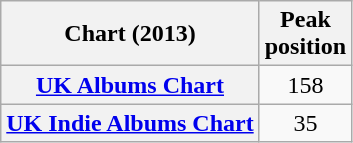<table class="wikitable sortable plainrowheaders" style="text-align:center">
<tr>
<th scope="col">Chart (2013)</th>
<th scope="col">Peak<br>position</th>
</tr>
<tr>
<th scope="row"><a href='#'>UK Albums Chart</a></th>
<td>158</td>
</tr>
<tr>
<th scope="row"><a href='#'>UK Indie Albums Chart</a></th>
<td>35</td>
</tr>
</table>
